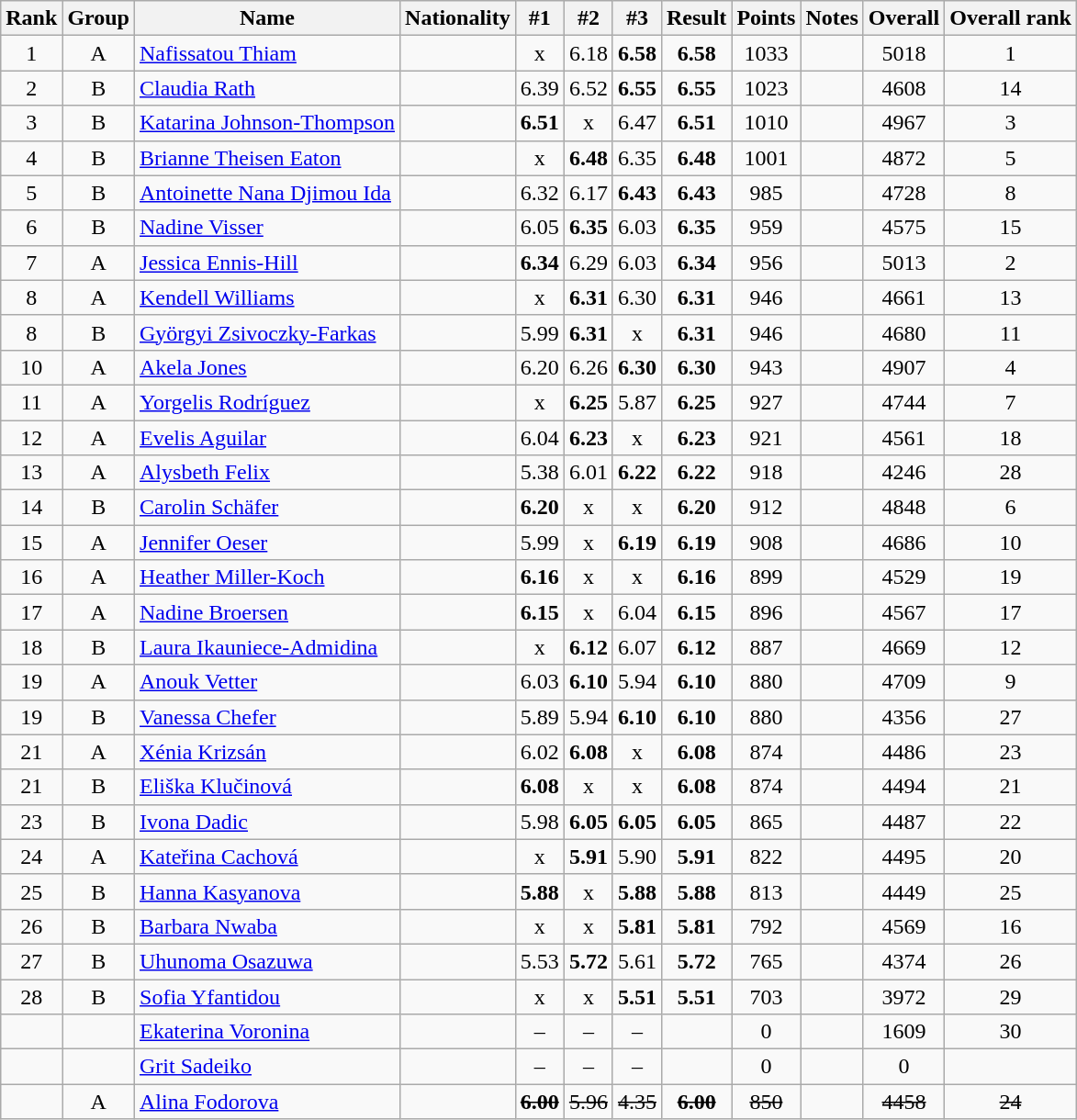<table class="wikitable sortable" style="text-align:center">
<tr>
<th>Rank</th>
<th>Group</th>
<th>Name</th>
<th>Nationality</th>
<th>#1</th>
<th>#2</th>
<th>#3</th>
<th>Result</th>
<th>Points</th>
<th>Notes</th>
<th>Overall</th>
<th>Overall rank</th>
</tr>
<tr>
<td>1</td>
<td>A</td>
<td align="left"><a href='#'>Nafissatou Thiam</a></td>
<td align="left"></td>
<td>x</td>
<td>6.18</td>
<td><strong>6.58</strong></td>
<td><strong>6.58</strong></td>
<td>1033</td>
<td></td>
<td>5018</td>
<td>1</td>
</tr>
<tr>
<td>2</td>
<td>B</td>
<td align="left"><a href='#'>Claudia Rath</a></td>
<td align="left"></td>
<td>6.39</td>
<td>6.52</td>
<td><strong>6.55</strong></td>
<td><strong>6.55</strong></td>
<td>1023</td>
<td></td>
<td>4608</td>
<td>14</td>
</tr>
<tr>
<td>3</td>
<td>B</td>
<td align="left"><a href='#'>Katarina Johnson-Thompson</a></td>
<td align="left"></td>
<td><strong>6.51</strong></td>
<td>x</td>
<td>6.47</td>
<td><strong>6.51</strong></td>
<td>1010</td>
<td></td>
<td>4967</td>
<td>3</td>
</tr>
<tr>
<td>4</td>
<td>B</td>
<td align="left"><a href='#'>Brianne Theisen Eaton</a></td>
<td align="left"></td>
<td>x</td>
<td><strong>6.48</strong></td>
<td>6.35</td>
<td><strong>6.48</strong></td>
<td>1001</td>
<td></td>
<td>4872</td>
<td>5</td>
</tr>
<tr>
<td>5</td>
<td>B</td>
<td align="left"><a href='#'>Antoinette Nana Djimou Ida</a></td>
<td align="left"></td>
<td>6.32</td>
<td>6.17</td>
<td><strong>6.43</strong></td>
<td><strong>6.43</strong></td>
<td>985</td>
<td></td>
<td>4728</td>
<td>8</td>
</tr>
<tr>
<td>6</td>
<td>B</td>
<td align="left"><a href='#'>Nadine Visser</a></td>
<td align="left"></td>
<td>6.05</td>
<td><strong>6.35</strong></td>
<td>6.03</td>
<td><strong>6.35</strong></td>
<td>959</td>
<td></td>
<td>4575</td>
<td>15</td>
</tr>
<tr>
<td>7</td>
<td>A</td>
<td align="left"><a href='#'>Jessica Ennis-Hill</a></td>
<td align="left"></td>
<td><strong>6.34</strong></td>
<td>6.29</td>
<td>6.03</td>
<td><strong>6.34</strong></td>
<td>956</td>
<td></td>
<td>5013</td>
<td>2</td>
</tr>
<tr>
<td>8</td>
<td>A</td>
<td align="left"><a href='#'>Kendell Williams</a></td>
<td align="left"></td>
<td>x</td>
<td><strong>6.31</strong></td>
<td>6.30</td>
<td><strong>6.31</strong></td>
<td>946</td>
<td></td>
<td>4661</td>
<td>13</td>
</tr>
<tr>
<td>8</td>
<td>B</td>
<td align="left"><a href='#'>Györgyi Zsivoczky-Farkas</a></td>
<td align="left"></td>
<td>5.99</td>
<td><strong>6.31</strong></td>
<td>x</td>
<td><strong>6.31</strong></td>
<td>946</td>
<td></td>
<td>4680</td>
<td>11</td>
</tr>
<tr>
<td>10</td>
<td>A</td>
<td align="left"><a href='#'>Akela Jones</a></td>
<td align="left"></td>
<td>6.20</td>
<td>6.26</td>
<td><strong>6.30</strong></td>
<td><strong>6.30</strong></td>
<td>943</td>
<td></td>
<td>4907</td>
<td>4</td>
</tr>
<tr>
<td>11</td>
<td>A</td>
<td align="left"><a href='#'>Yorgelis Rodríguez</a></td>
<td align="left"></td>
<td>x</td>
<td><strong>6.25</strong></td>
<td>5.87</td>
<td><strong>6.25</strong></td>
<td>927</td>
<td></td>
<td>4744</td>
<td>7</td>
</tr>
<tr>
<td>12</td>
<td>A</td>
<td align="left"><a href='#'>Evelis Aguilar</a></td>
<td align="left"></td>
<td>6.04</td>
<td><strong>6.23</strong></td>
<td>x</td>
<td><strong>6.23</strong></td>
<td>921</td>
<td></td>
<td>4561</td>
<td>18</td>
</tr>
<tr>
<td>13</td>
<td>A</td>
<td align="left"><a href='#'>Alysbeth Felix</a></td>
<td align="left"></td>
<td>5.38</td>
<td>6.01</td>
<td><strong>6.22</strong></td>
<td><strong>6.22</strong></td>
<td>918</td>
<td></td>
<td>4246</td>
<td>28</td>
</tr>
<tr>
<td>14</td>
<td>B</td>
<td align="left"><a href='#'>Carolin Schäfer</a></td>
<td align="left"></td>
<td><strong>6.20</strong></td>
<td>x</td>
<td>x</td>
<td><strong>6.20</strong></td>
<td>912</td>
<td></td>
<td>4848</td>
<td>6</td>
</tr>
<tr>
<td>15</td>
<td>A</td>
<td align="left"><a href='#'>Jennifer Oeser</a></td>
<td align="left"></td>
<td>5.99</td>
<td>x</td>
<td><strong>6.19</strong></td>
<td><strong>6.19</strong></td>
<td>908</td>
<td></td>
<td>4686</td>
<td>10</td>
</tr>
<tr>
<td>16</td>
<td>A</td>
<td align="left"><a href='#'>Heather Miller-Koch</a></td>
<td align="left"></td>
<td><strong>6.16</strong></td>
<td>x</td>
<td>x</td>
<td><strong>6.16</strong></td>
<td>899</td>
<td></td>
<td>4529</td>
<td>19</td>
</tr>
<tr>
<td>17</td>
<td>A</td>
<td align="left"><a href='#'>Nadine Broersen</a></td>
<td align="left"></td>
<td><strong>6.15</strong></td>
<td>x</td>
<td>6.04</td>
<td><strong>6.15</strong></td>
<td>896</td>
<td></td>
<td>4567</td>
<td>17</td>
</tr>
<tr>
<td>18</td>
<td>B</td>
<td align="left"><a href='#'>Laura Ikauniece-Admidina</a></td>
<td align="left"></td>
<td>x</td>
<td><strong>6.12</strong></td>
<td>6.07</td>
<td><strong>6.12</strong></td>
<td>887</td>
<td></td>
<td>4669</td>
<td>12</td>
</tr>
<tr>
<td>19</td>
<td>A</td>
<td align="left"><a href='#'>Anouk Vetter</a></td>
<td align="left"></td>
<td>6.03</td>
<td><strong>6.10</strong></td>
<td>5.94</td>
<td><strong>6.10</strong></td>
<td>880</td>
<td></td>
<td>4709</td>
<td>9</td>
</tr>
<tr>
<td>19</td>
<td>B</td>
<td align="left"><a href='#'>Vanessa Chefer</a></td>
<td align="left"></td>
<td>5.89</td>
<td>5.94</td>
<td><strong>6.10</strong></td>
<td><strong>6.10</strong></td>
<td>880</td>
<td></td>
<td>4356</td>
<td>27</td>
</tr>
<tr>
<td>21</td>
<td>A</td>
<td align="left"><a href='#'>Xénia Krizsán</a></td>
<td align="left"></td>
<td>6.02</td>
<td><strong>6.08</strong></td>
<td>x</td>
<td><strong>6.08</strong></td>
<td>874</td>
<td></td>
<td>4486</td>
<td>23</td>
</tr>
<tr>
<td>21</td>
<td>B</td>
<td align="left"><a href='#'>Eliška Klučinová</a></td>
<td align="left"></td>
<td><strong>6.08</strong></td>
<td>x</td>
<td>x</td>
<td><strong>6.08</strong></td>
<td>874</td>
<td></td>
<td>4494</td>
<td>21</td>
</tr>
<tr>
<td>23</td>
<td>B</td>
<td align="left"><a href='#'>Ivona Dadic</a></td>
<td align="left"></td>
<td>5.98</td>
<td><strong>6.05</strong></td>
<td><strong>6.05</strong></td>
<td><strong>6.05</strong></td>
<td>865</td>
<td></td>
<td>4487</td>
<td>22</td>
</tr>
<tr>
<td>24</td>
<td>A</td>
<td align="left"><a href='#'>Kateřina Cachová</a></td>
<td align="left"></td>
<td>x</td>
<td><strong>5.91</strong></td>
<td>5.90</td>
<td><strong>5.91</strong></td>
<td>822</td>
<td></td>
<td>4495</td>
<td>20</td>
</tr>
<tr>
<td>25</td>
<td>B</td>
<td align="left"><a href='#'>Hanna Kasyanova</a></td>
<td align="left"></td>
<td><strong>5.88</strong></td>
<td>x</td>
<td><strong>5.88</strong></td>
<td><strong>5.88</strong></td>
<td>813</td>
<td></td>
<td>4449</td>
<td>25</td>
</tr>
<tr>
<td>26</td>
<td>B</td>
<td align="left"><a href='#'>Barbara Nwaba</a></td>
<td align="left"></td>
<td>x</td>
<td>x</td>
<td><strong>5.81</strong></td>
<td><strong>5.81</strong></td>
<td>792</td>
<td></td>
<td>4569</td>
<td>16</td>
</tr>
<tr>
<td>27</td>
<td>B</td>
<td align="left"><a href='#'>Uhunoma Osazuwa</a></td>
<td align="left"></td>
<td>5.53</td>
<td><strong>5.72</strong></td>
<td>5.61</td>
<td><strong>5.72</strong></td>
<td>765</td>
<td></td>
<td>4374</td>
<td>26</td>
</tr>
<tr>
<td>28</td>
<td>B</td>
<td align="left"><a href='#'>Sofia Yfantidou</a></td>
<td align="left"></td>
<td>x</td>
<td>x</td>
<td><strong>5.51</strong></td>
<td><strong>5.51</strong></td>
<td>703</td>
<td></td>
<td>3972</td>
<td>29</td>
</tr>
<tr>
<td></td>
<td></td>
<td align="left"><a href='#'>Ekaterina Voronina</a></td>
<td align="left"></td>
<td>–</td>
<td>–</td>
<td>–</td>
<td></td>
<td>0</td>
<td></td>
<td>1609</td>
<td>30</td>
</tr>
<tr>
<td></td>
<td></td>
<td align="left"><a href='#'>Grit Sadeiko</a></td>
<td align="left"></td>
<td>–</td>
<td>–</td>
<td>–</td>
<td></td>
<td>0</td>
<td></td>
<td>0</td>
<td></td>
</tr>
<tr>
<td></td>
<td>A</td>
<td align="left"><a href='#'>Alina Fodorova</a></td>
<td align="left"></td>
<td><s><strong>6.00</strong></s></td>
<td><s>5.96</s></td>
<td><s>4.35</s></td>
<td><s><strong>6.00</strong></s></td>
<td><s>850</s></td>
<td></td>
<td><s>4458</s></td>
<td><s>24</s></td>
</tr>
</table>
